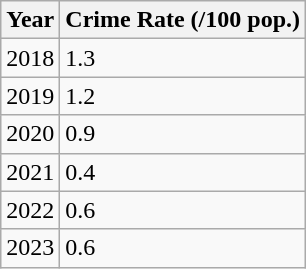<table class="wikitable">
<tr>
<th>Year</th>
<th>Crime Rate (/100 pop.)</th>
</tr>
<tr>
<td>2018</td>
<td>1.3</td>
</tr>
<tr>
<td>2019</td>
<td>1.2</td>
</tr>
<tr>
<td>2020</td>
<td>0.9</td>
</tr>
<tr>
<td>2021</td>
<td>0.4</td>
</tr>
<tr>
<td>2022</td>
<td>0.6</td>
</tr>
<tr>
<td>2023</td>
<td>0.6</td>
</tr>
</table>
